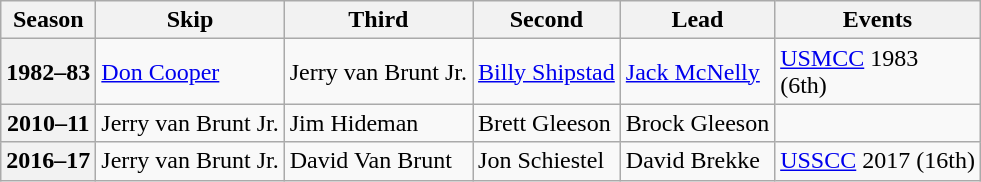<table class="wikitable">
<tr>
<th scope="col">Season</th>
<th scope="col">Skip</th>
<th scope="col">Third</th>
<th scope="col">Second</th>
<th scope="col">Lead</th>
<th scope="col">Events</th>
</tr>
<tr>
<th scope="row">1982–83</th>
<td><a href='#'>Don Cooper</a></td>
<td>Jerry van Brunt Jr.</td>
<td><a href='#'>Billy Shipstad</a></td>
<td><a href='#'>Jack McNelly</a></td>
<td><a href='#'>USMCC</a> 1983 <br> (6th)</td>
</tr>
<tr>
<th scope="row">2010–11</th>
<td>Jerry van Brunt Jr.</td>
<td>Jim Hideman</td>
<td>Brett Gleeson</td>
<td>Brock Gleeson</td>
<td></td>
</tr>
<tr>
<th scope="row">2016–17</th>
<td>Jerry van Brunt Jr.</td>
<td>David Van Brunt</td>
<td>Jon Schiestel</td>
<td>David Brekke</td>
<td><a href='#'>USSCC</a> 2017 (16th)</td>
</tr>
</table>
